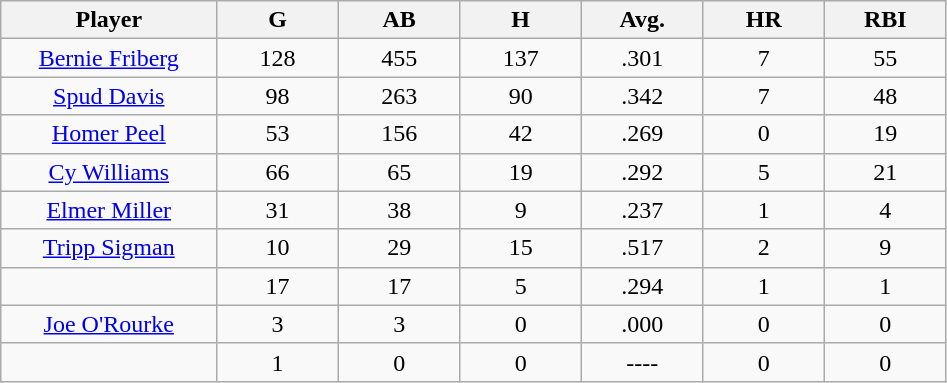<table class="wikitable sortable">
<tr>
<th bgcolor="#DDDDFF" width="16%">Player</th>
<th bgcolor="#DDDDFF" width="9%">G</th>
<th bgcolor="#DDDDFF" width="9%">AB</th>
<th bgcolor="#DDDDFF" width="9%">H</th>
<th bgcolor="#DDDDFF" width="9%">Avg.</th>
<th bgcolor="#DDDDFF" width="9%">HR</th>
<th bgcolor="#DDDDFF" width="9%">RBI</th>
</tr>
<tr align="center">
<td><a href='#'>Bernie Friberg</a></td>
<td>128</td>
<td>455</td>
<td>137</td>
<td>.301</td>
<td>7</td>
<td>55</td>
</tr>
<tr align=center>
<td><a href='#'>Spud Davis</a></td>
<td>98</td>
<td>263</td>
<td>90</td>
<td>.342</td>
<td>7</td>
<td>48</td>
</tr>
<tr align=center>
<td><a href='#'>Homer Peel</a></td>
<td>53</td>
<td>156</td>
<td>42</td>
<td>.269</td>
<td>0</td>
<td>19</td>
</tr>
<tr align=center>
<td><a href='#'>Cy Williams</a></td>
<td>66</td>
<td>65</td>
<td>19</td>
<td>.292</td>
<td>5</td>
<td>21</td>
</tr>
<tr align=center>
<td><a href='#'>Elmer Miller</a></td>
<td>31</td>
<td>38</td>
<td>9</td>
<td>.237</td>
<td>1</td>
<td>4</td>
</tr>
<tr align=center>
<td><a href='#'>Tripp Sigman</a></td>
<td>10</td>
<td>29</td>
<td>15</td>
<td>.517</td>
<td>2</td>
<td>9</td>
</tr>
<tr align=center>
<td></td>
<td>17</td>
<td>17</td>
<td>5</td>
<td>.294</td>
<td>1</td>
<td>1</td>
</tr>
<tr align="center">
<td><a href='#'>Joe O'Rourke</a></td>
<td>3</td>
<td>3</td>
<td>0</td>
<td>.000</td>
<td>0</td>
<td>0</td>
</tr>
<tr align=center>
<td></td>
<td>1</td>
<td>0</td>
<td>0</td>
<td>----</td>
<td>0</td>
<td>0</td>
</tr>
</table>
